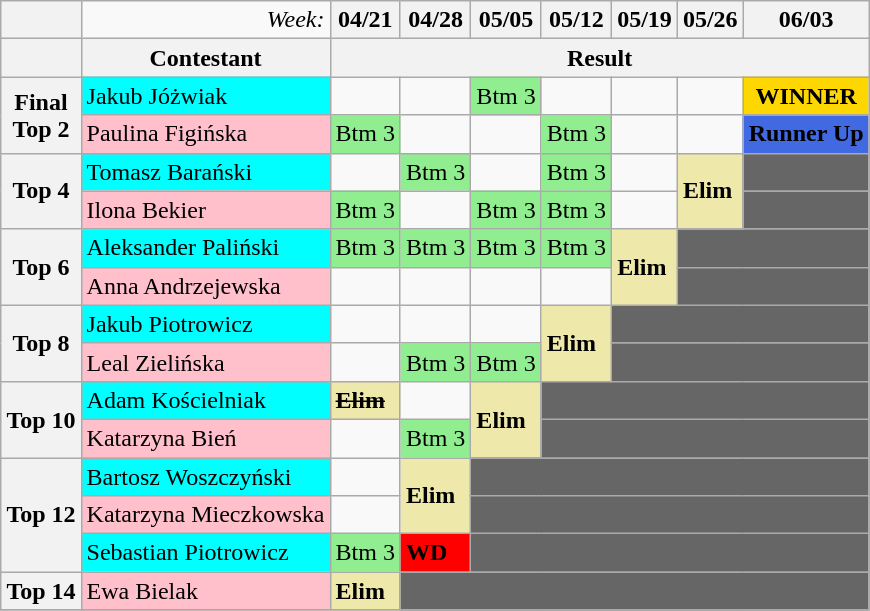<table class="wikitable" style="margin:1em auto;">
<tr>
<th></th>
<td align="right"><em>Week:</em></td>
<th>04/21</th>
<th>04/28</th>
<th>05/05</th>
<th>05/12</th>
<th>05/19</th>
<th>05/26</th>
<th>06/03</th>
</tr>
<tr>
<th></th>
<th>Contestant</th>
<th colspan="8" align="center">Result</th>
</tr>
<tr>
<th rowspan="2">Final<br>Top 2</th>
<td bgcolor="cyan">Jakub Jóżwiak</td>
<td></td>
<td></td>
<td style="background:lightgreen;">Btm 3</td>
<td></td>
<td></td>
<td></td>
<td bgcolor="gold" align="center"><strong>WINNER</strong></td>
</tr>
<tr>
<td bgcolor="pink">Paulina Figińska</td>
<td style="background:lightgreen;">Btm 3</td>
<td></td>
<td></td>
<td style="background:lightgreen;">Btm 3</td>
<td></td>
<td></td>
<td bgcolor="royalblue" align="center"><strong>Runner Up</strong></td>
</tr>
<tr>
<th rowspan="2">Top 4</th>
<td bgcolor="cyan">Tomasz Barański</td>
<td></td>
<td style="background:lightgreen;">Btm 3</td>
<td></td>
<td style="background:lightgreen;">Btm 3</td>
<td></td>
<td rowspan="2" bgcolor="palegoldenrod"><strong>Elim</strong></td>
<td colspan="3" bgcolor="666666"></td>
</tr>
<tr>
<td bgcolor="pink">Ilona Bekier</td>
<td style="background:lightgreen;">Btm 3</td>
<td></td>
<td style="background:lightgreen;">Btm 3</td>
<td style="background:lightgreen;">Btm 3</td>
<td></td>
<td colspan="3" bgcolor="666666"></td>
</tr>
<tr>
<th rowspan="2">Top 6</th>
<td bgcolor="cyan">Aleksander Paliński</td>
<td style="background:lightgreen;">Btm 3</td>
<td style="background:lightgreen;">Btm 3</td>
<td style="background:lightgreen;">Btm 3</td>
<td style="background:lightgreen;">Btm 3</td>
<td rowspan="2" bgcolor="palegoldenrod"><strong>Elim</strong></td>
<td colspan="4" bgcolor="666666"></td>
</tr>
<tr>
<td bgcolor="pink">Anna Andrzejewska</td>
<td></td>
<td></td>
<td></td>
<td></td>
<td colspan="4" bgcolor="666666"></td>
</tr>
<tr>
<th rowspan="2">Top 8</th>
<td bgcolor="cyan">Jakub Piotrowicz</td>
<td></td>
<td></td>
<td></td>
<td rowspan="2" bgcolor="palegoldenrod"><strong>Elim</strong></td>
<td colspan="5" bgcolor="666666"></td>
</tr>
<tr>
<td bgcolor="pink">Leal Zielińska</td>
<td></td>
<td style="background:lightgreen;">Btm 3</td>
<td style="background:lightgreen;">Btm 3</td>
<td colspan="6" bgcolor="666666"></td>
</tr>
<tr>
<th rowspan="2">Top 10</th>
<td bgcolor="cyan">Adam Kościelniak</td>
<td bgcolor="palegoldenrod"><strong><s>Elim</s></strong></td>
<td></td>
<td rowspan="2" bgcolor="palegoldenrod"><strong>Elim</strong></td>
<td colspan="5" bgcolor="666666"></td>
</tr>
<tr>
<td bgcolor="pink">Katarzyna Bień</td>
<td></td>
<td style="background:lightgreen;">Btm 3</td>
<td colspan="6" bgcolor="666666"></td>
</tr>
<tr>
<th rowspan="3">Top 12</th>
<td bgcolor="cyan">Bartosz Woszczyński</td>
<td></td>
<td rowspan="2" bgcolor="palegoldenrod"><strong>Elim</strong></td>
<td colspan="6" bgcolor="666666"></td>
</tr>
<tr>
<td bgcolor="pink">Katarzyna Mieczkowska</td>
<td></td>
<td colspan="7" bgcolor="666666"></td>
</tr>
<tr>
<td bgcolor="cyan">Sebastian Piotrowicz</td>
<td style="background:lightgreen;">Btm 3</td>
<td style="background:red;"><strong>WD</strong></td>
<td colspan="6" bgcolor="666666"></td>
</tr>
<tr>
<th>Top 14</th>
<td bgcolor="pink">Ewa Bielak</td>
<td bgcolor="palegoldenrod"><strong>Elim</strong></td>
<td colspan="7" bgcolor="666666"></td>
</tr>
<tr>
</tr>
</table>
